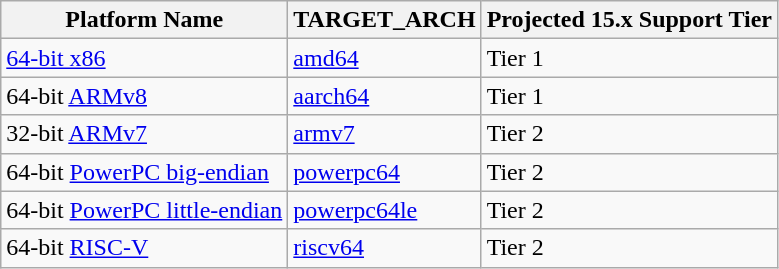<table class="wikitable">
<tr>
<th>Platform Name</th>
<th>TARGET_ARCH</th>
<th>Projected 15.x Support Tier</th>
</tr>
<tr>
<td><a href='#'>64-bit x86</a></td>
<td><a href='#'>amd64</a></td>
<td>Tier 1</td>
</tr>
<tr>
<td>64-bit <a href='#'>ARMv8</a></td>
<td><a href='#'>aarch64</a></td>
<td>Tier 1</td>
</tr>
<tr>
<td>32-bit <a href='#'>ARMv7</a></td>
<td><a href='#'>armv7</a></td>
<td>Tier 2</td>
</tr>
<tr>
<td>64-bit <a href='#'>PowerPC big-endian</a></td>
<td><a href='#'>powerpc64</a></td>
<td>Tier 2</td>
</tr>
<tr>
<td>64-bit <a href='#'>PowerPC little-endian</a></td>
<td><a href='#'>powerpc64le</a></td>
<td>Tier 2</td>
</tr>
<tr>
<td>64-bit <a href='#'>RISC-V</a></td>
<td><a href='#'>riscv64</a></td>
<td>Tier 2</td>
</tr>
</table>
